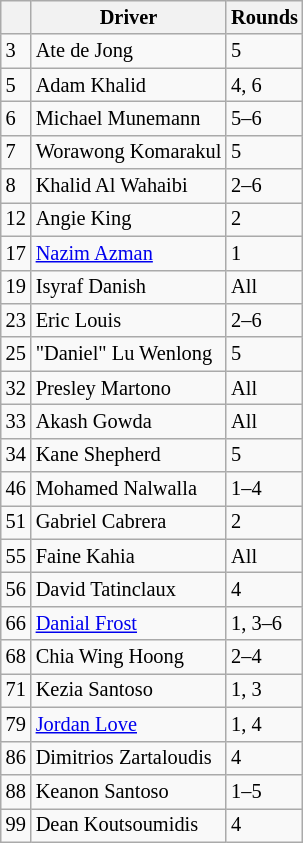<table class="wikitable" style="font-size: 85%">
<tr>
<th></th>
<th>Driver</th>
<th>Rounds</th>
</tr>
<tr>
<td>3</td>
<td> Ate de Jong</td>
<td>5</td>
</tr>
<tr>
<td>5</td>
<td> Adam Khalid</td>
<td>4, 6</td>
</tr>
<tr>
<td>6</td>
<td> Michael Munemann</td>
<td>5–6</td>
</tr>
<tr>
<td>7</td>
<td> Worawong Komarakul</td>
<td>5</td>
</tr>
<tr>
<td>8</td>
<td> Khalid Al Wahaibi</td>
<td>2–6</td>
</tr>
<tr>
<td>12</td>
<td> Angie King</td>
<td>2</td>
</tr>
<tr>
<td>17</td>
<td> <a href='#'>Nazim Azman</a></td>
<td>1</td>
</tr>
<tr>
<td>19</td>
<td> Isyraf Danish</td>
<td>All</td>
</tr>
<tr>
<td>23</td>
<td> Eric Louis</td>
<td>2–6</td>
</tr>
<tr>
<td>25</td>
<td> "Daniel" Lu Wenlong</td>
<td>5</td>
</tr>
<tr>
<td>32</td>
<td> Presley Martono</td>
<td>All</td>
</tr>
<tr>
<td>33</td>
<td> Akash Gowda</td>
<td>All</td>
</tr>
<tr>
<td>34</td>
<td> Kane Shepherd</td>
<td>5</td>
</tr>
<tr>
<td>46</td>
<td> Mohamed Nalwalla</td>
<td>1–4</td>
</tr>
<tr>
<td>51</td>
<td> Gabriel Cabrera</td>
<td>2</td>
</tr>
<tr>
<td>55</td>
<td> Faine Kahia</td>
<td>All</td>
</tr>
<tr>
<td>56</td>
<td> David Tatinclaux</td>
<td>4</td>
</tr>
<tr>
<td>66</td>
<td> <a href='#'>Danial Frost</a></td>
<td>1, 3–6</td>
</tr>
<tr>
<td>68</td>
<td> Chia Wing Hoong</td>
<td>2–4</td>
</tr>
<tr>
<td>71</td>
<td> Kezia Santoso</td>
<td>1, 3</td>
</tr>
<tr>
<td>79</td>
<td> <a href='#'>Jordan Love</a></td>
<td>1, 4</td>
</tr>
<tr>
<td>86</td>
<td> Dimitrios Zartaloudis</td>
<td>4</td>
</tr>
<tr>
<td>88</td>
<td> Keanon Santoso</td>
<td>1–5</td>
</tr>
<tr>
<td>99</td>
<td> Dean Koutsoumidis</td>
<td>4</td>
</tr>
</table>
